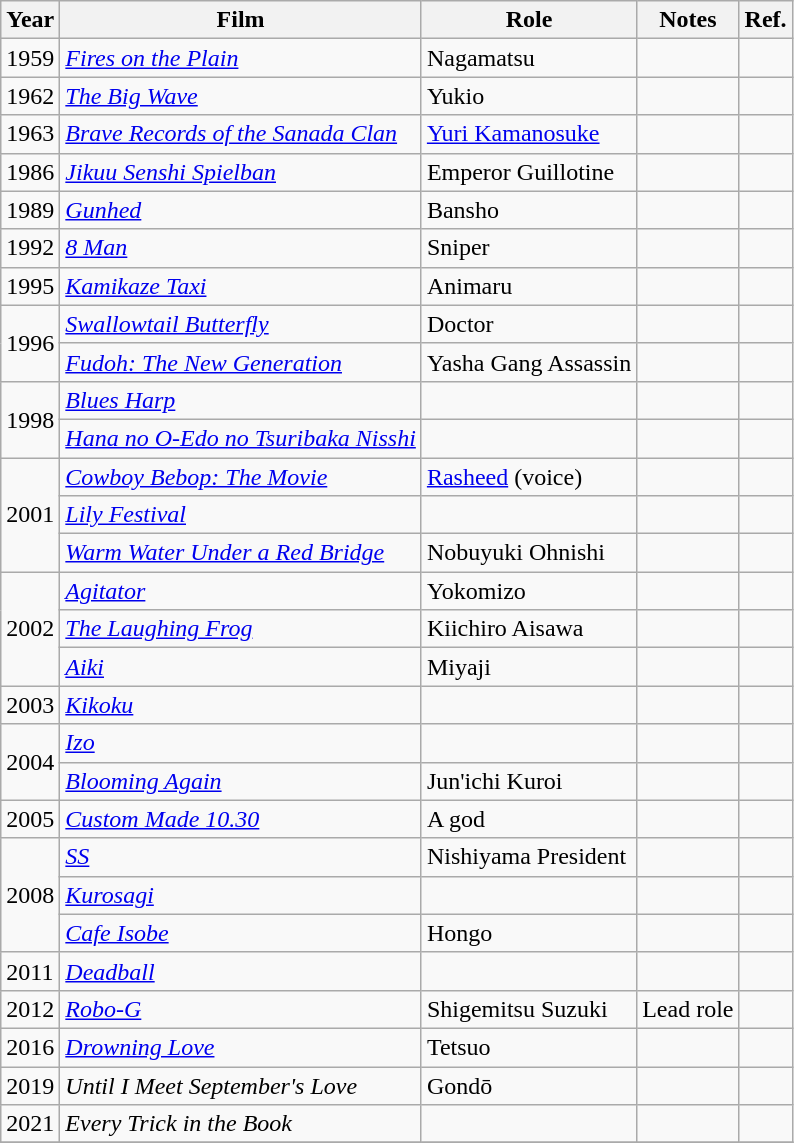<table class="wikitable">
<tr>
<th>Year</th>
<th>Film</th>
<th>Role</th>
<th>Notes</th>
<th>Ref.</th>
</tr>
<tr>
<td>1959</td>
<td><em><a href='#'>Fires on the Plain</a></em></td>
<td>Nagamatsu</td>
<td></td>
<td></td>
</tr>
<tr>
<td>1962</td>
<td><em><a href='#'>The Big Wave</a></em></td>
<td>Yukio</td>
<td></td>
<td></td>
</tr>
<tr>
<td>1963</td>
<td><em><a href='#'>Brave Records of the Sanada Clan</a></em></td>
<td><a href='#'>Yuri Kamanosuke</a></td>
<td></td>
<td></td>
</tr>
<tr>
<td>1986</td>
<td><em><a href='#'>Jikuu Senshi Spielban</a></em></td>
<td>Emperor Guillotine</td>
<td></td>
<td></td>
</tr>
<tr>
<td>1989</td>
<td><em><a href='#'>Gunhed</a></em></td>
<td>Bansho</td>
<td></td>
<td></td>
</tr>
<tr>
<td>1992</td>
<td><em><a href='#'>8 Man</a></em></td>
<td>Sniper</td>
<td></td>
<td></td>
</tr>
<tr>
<td>1995</td>
<td><em><a href='#'>Kamikaze Taxi</a></em></td>
<td>Animaru</td>
<td></td>
<td></td>
</tr>
<tr>
<td rowspan="2">1996</td>
<td><em><a href='#'>Swallowtail Butterfly</a></em></td>
<td>Doctor</td>
<td></td>
<td></td>
</tr>
<tr>
<td><em><a href='#'>Fudoh: The New Generation</a></em></td>
<td>Yasha Gang Assassin</td>
<td></td>
<td></td>
</tr>
<tr>
<td rowspan="2">1998</td>
<td><em><a href='#'>Blues Harp</a></em></td>
<td></td>
<td></td>
<td></td>
</tr>
<tr>
<td><em><a href='#'>Hana no O-Edo no Tsuribaka Nisshi</a></em></td>
<td></td>
<td></td>
<td></td>
</tr>
<tr>
<td rowspan="3">2001</td>
<td><em><a href='#'>Cowboy Bebop: The Movie</a></em></td>
<td><a href='#'>Rasheed</a> (voice)</td>
<td></td>
<td></td>
</tr>
<tr>
<td><em><a href='#'>Lily Festival</a></em></td>
<td></td>
<td></td>
<td></td>
</tr>
<tr>
<td><em><a href='#'>Warm Water Under a Red Bridge</a></em></td>
<td>Nobuyuki Ohnishi</td>
<td></td>
<td></td>
</tr>
<tr>
<td rowspan="3">2002</td>
<td><em><a href='#'>Agitator</a></em></td>
<td>Yokomizo</td>
<td></td>
<td></td>
</tr>
<tr>
<td><em><a href='#'>The Laughing Frog</a></em></td>
<td>Kiichiro Aisawa</td>
<td></td>
<td></td>
</tr>
<tr>
<td><em><a href='#'>Aiki</a></em></td>
<td>Miyaji</td>
<td></td>
<td></td>
</tr>
<tr>
<td>2003</td>
<td><em><a href='#'>Kikoku</a></em></td>
<td></td>
<td></td>
<td></td>
</tr>
<tr>
<td rowspan="2">2004</td>
<td><em><a href='#'>Izo</a></em></td>
<td></td>
<td></td>
<td></td>
</tr>
<tr>
<td><em><a href='#'>Blooming Again</a></em></td>
<td>Jun'ichi Kuroi</td>
<td></td>
<td></td>
</tr>
<tr>
<td>2005</td>
<td><em><a href='#'>Custom Made 10.30</a></em></td>
<td>A god</td>
<td></td>
<td></td>
</tr>
<tr>
<td rowspan="3">2008</td>
<td><em><a href='#'>SS</a></em></td>
<td>Nishiyama President</td>
<td></td>
<td></td>
</tr>
<tr>
<td><em><a href='#'>Kurosagi</a></em></td>
<td></td>
<td></td>
<td></td>
</tr>
<tr>
<td><em><a href='#'>Cafe Isobe</a></em></td>
<td>Hongo</td>
<td></td>
<td></td>
</tr>
<tr>
<td>2011</td>
<td><em><a href='#'>Deadball</a></em></td>
<td></td>
<td></td>
<td></td>
</tr>
<tr>
<td>2012</td>
<td><em><a href='#'>Robo-G</a></em></td>
<td>Shigemitsu Suzuki</td>
<td>Lead role</td>
<td></td>
</tr>
<tr>
<td>2016</td>
<td><em><a href='#'>Drowning Love</a></em></td>
<td>Tetsuo</td>
<td></td>
<td></td>
</tr>
<tr>
<td>2019</td>
<td><em>Until I Meet September's Love</em></td>
<td>Gondō</td>
<td></td>
<td></td>
</tr>
<tr>
<td>2021</td>
<td><em>Every Trick in the Book</em></td>
<td></td>
<td></td>
<td></td>
</tr>
<tr>
</tr>
</table>
